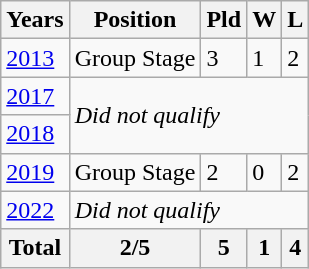<table class="wikitable">
<tr>
<th>Years</th>
<th>Position</th>
<th>Pld</th>
<th>W</th>
<th>L</th>
</tr>
<tr>
<td> <a href='#'>2013</a></td>
<td>Group Stage</td>
<td>3</td>
<td>1</td>
<td>2</td>
</tr>
<tr>
<td> <a href='#'>2017</a></td>
<td colspan="4" rowspan="2"><em>Did not qualify</em></td>
</tr>
<tr>
<td> <a href='#'>2018</a></td>
</tr>
<tr>
<td> <a href='#'>2019</a></td>
<td>Group Stage</td>
<td>2</td>
<td>0</td>
<td>2</td>
</tr>
<tr>
<td> <a href='#'>2022</a></td>
<td colspan="4"><em>Did not qualify</em></td>
</tr>
<tr>
<th>Total</th>
<th>2/5</th>
<th>5</th>
<th>1</th>
<th>4</th>
</tr>
</table>
